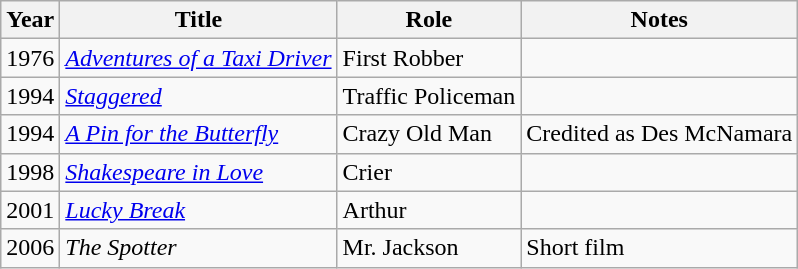<table class="wikitable sortable">
<tr>
<th>Year</th>
<th>Title</th>
<th>Role</th>
<th class="unsortable">Notes</th>
</tr>
<tr>
<td>1976</td>
<td><em><a href='#'>Adventures of a Taxi Driver</a></em></td>
<td>First Robber</td>
<td></td>
</tr>
<tr>
<td>1994</td>
<td><em><a href='#'>Staggered</a></em></td>
<td>Traffic Policeman</td>
<td></td>
</tr>
<tr>
<td>1994</td>
<td><em><a href='#'>A Pin for the Butterfly</a></em></td>
<td>Crazy Old Man</td>
<td>Credited as Des McNamara</td>
</tr>
<tr>
<td>1998</td>
<td><em><a href='#'>Shakespeare in Love</a></em></td>
<td>Crier</td>
<td></td>
</tr>
<tr>
<td>2001</td>
<td><em><a href='#'>Lucky Break</a></em></td>
<td>Arthur</td>
<td></td>
</tr>
<tr>
<td>2006</td>
<td><em>The Spotter</em></td>
<td>Mr. Jackson</td>
<td>Short film</td>
</tr>
</table>
